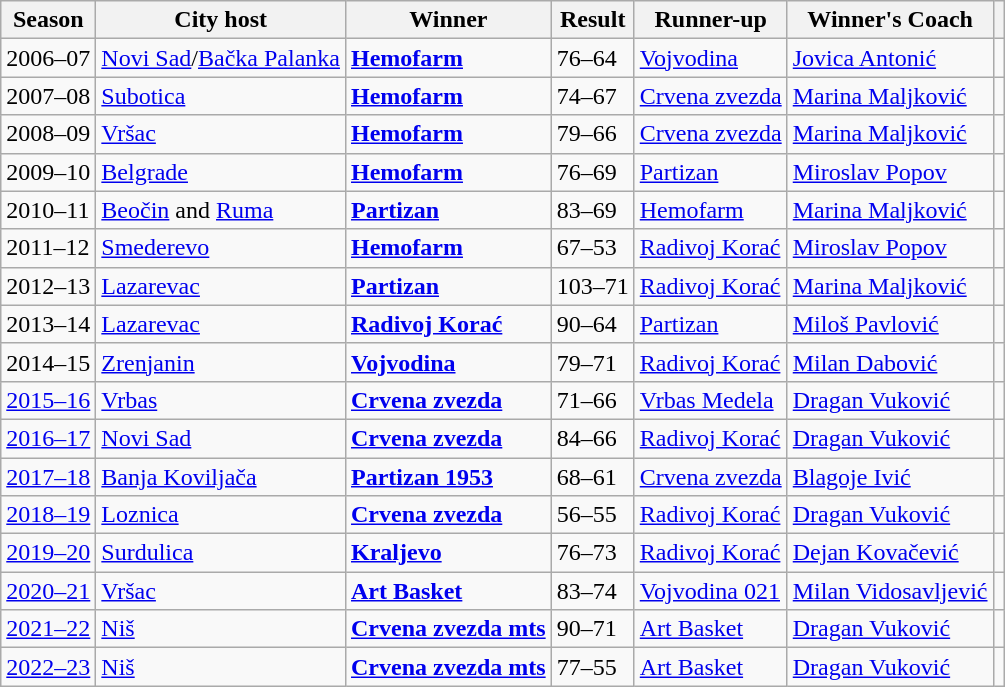<table class="wikitable">
<tr>
<th>Season</th>
<th>City host</th>
<th>Winner</th>
<th>Result</th>
<th>Runner-up</th>
<th>Winner's Coach</th>
<th></th>
</tr>
<tr>
<td>2006–07</td>
<td><a href='#'>Novi Sad</a>/<a href='#'>Bačka Palanka</a></td>
<td><strong><a href='#'>Hemofarm</a></strong></td>
<td>76–64</td>
<td><a href='#'>Vojvodina</a></td>
<td> <a href='#'>Jovica Antonić</a></td>
<td></td>
</tr>
<tr>
<td>2007–08</td>
<td><a href='#'>Subotica</a></td>
<td><strong><a href='#'>Hemofarm</a></strong></td>
<td>74–67</td>
<td><a href='#'>Crvena zvezda</a></td>
<td> <a href='#'>Marina Maljković</a></td>
<td></td>
</tr>
<tr>
<td>2008–09</td>
<td><a href='#'>Vršac</a></td>
<td><strong><a href='#'>Hemofarm</a></strong></td>
<td>79–66</td>
<td><a href='#'>Crvena zvezda</a></td>
<td> <a href='#'>Marina Maljković</a></td>
<td></td>
</tr>
<tr>
<td>2009–10</td>
<td><a href='#'>Belgrade</a></td>
<td><strong><a href='#'>Hemofarm</a></strong></td>
<td>76–69</td>
<td><a href='#'>Partizan</a></td>
<td> <a href='#'>Miroslav Popov</a></td>
<td></td>
</tr>
<tr>
<td>2010–11</td>
<td><a href='#'>Beočin</a> and <a href='#'>Ruma</a></td>
<td><strong><a href='#'>Partizan</a></strong></td>
<td>83–69</td>
<td><a href='#'>Hemofarm</a></td>
<td> <a href='#'>Marina Maljković</a></td>
<td></td>
</tr>
<tr>
<td>2011–12</td>
<td><a href='#'>Smederevo</a></td>
<td><strong><a href='#'>Hemofarm</a></strong></td>
<td>67–53</td>
<td><a href='#'>Radivoj Korać</a></td>
<td> <a href='#'>Miroslav Popov</a></td>
<td></td>
</tr>
<tr>
<td>2012–13</td>
<td><a href='#'>Lazarevac</a></td>
<td><strong><a href='#'>Partizan</a></strong></td>
<td>103–71</td>
<td><a href='#'>Radivoj Korać</a></td>
<td> <a href='#'>Marina Maljković</a></td>
<td></td>
</tr>
<tr>
<td>2013–14</td>
<td><a href='#'>Lazarevac</a></td>
<td><strong><a href='#'>Radivoj Korać</a></strong></td>
<td>90–64</td>
<td><a href='#'>Partizan</a></td>
<td> <a href='#'>Miloš Pavlović</a></td>
<td></td>
</tr>
<tr>
<td>2014–15</td>
<td><a href='#'>Zrenjanin</a></td>
<td><strong><a href='#'>Vojvodina</a></strong></td>
<td>79–71</td>
<td><a href='#'>Radivoj Korać</a></td>
<td> <a href='#'>Milan Dabović</a></td>
<td></td>
</tr>
<tr>
<td><a href='#'>2015–16</a></td>
<td><a href='#'>Vrbas</a></td>
<td><strong><a href='#'>Crvena zvezda</a></strong></td>
<td>71–66</td>
<td><a href='#'>Vrbas Medela</a></td>
<td> <a href='#'>Dragan Vuković</a></td>
<td></td>
</tr>
<tr>
<td><a href='#'>2016–17</a></td>
<td><a href='#'>Novi Sad</a></td>
<td><strong><a href='#'>Crvena zvezda</a></strong></td>
<td>84–66</td>
<td><a href='#'>Radivoj Korać</a></td>
<td> <a href='#'>Dragan Vuković</a></td>
<td></td>
</tr>
<tr>
<td><a href='#'>2017–18</a></td>
<td><a href='#'>Banja Koviljača</a></td>
<td><strong><a href='#'>Partizan 1953</a></strong></td>
<td>68–61</td>
<td><a href='#'>Crvena zvezda</a></td>
<td> <a href='#'>Blagoje Ivić</a></td>
<td></td>
</tr>
<tr>
<td><a href='#'>2018–19</a></td>
<td><a href='#'>Loznica</a></td>
<td><strong><a href='#'>Crvena zvezda</a></strong></td>
<td>56–55</td>
<td><a href='#'>Radivoj Korać</a></td>
<td> <a href='#'>Dragan Vuković</a></td>
<td></td>
</tr>
<tr>
<td><a href='#'>2019–20</a></td>
<td><a href='#'>Surdulica</a></td>
<td><strong><a href='#'>Kraljevo</a></strong></td>
<td>76–73</td>
<td><a href='#'>Radivoj Korać</a></td>
<td> <a href='#'>Dejan Kovačević</a></td>
<td></td>
</tr>
<tr>
<td><a href='#'>2020–21</a></td>
<td><a href='#'>Vršac</a></td>
<td><strong><a href='#'>Art Basket</a></strong></td>
<td>83–74</td>
<td><a href='#'>Vojvodina 021</a></td>
<td>  <a href='#'>Milan Vidosavljević</a></td>
<td></td>
</tr>
<tr>
<td><a href='#'>2021–22</a></td>
<td><a href='#'>Niš</a></td>
<td><strong><a href='#'>Crvena zvezda mts</a></strong></td>
<td>90–71</td>
<td><a href='#'>Art Basket</a></td>
<td> <a href='#'>Dragan Vuković</a></td>
<td></td>
</tr>
<tr>
<td><a href='#'>2022–23</a></td>
<td><a href='#'>Niš</a></td>
<td><strong><a href='#'>Crvena zvezda mts</a></strong></td>
<td>77–55</td>
<td><a href='#'>Art Basket</a></td>
<td> <a href='#'>Dragan Vuković</a></td>
<td></td>
</tr>
</table>
